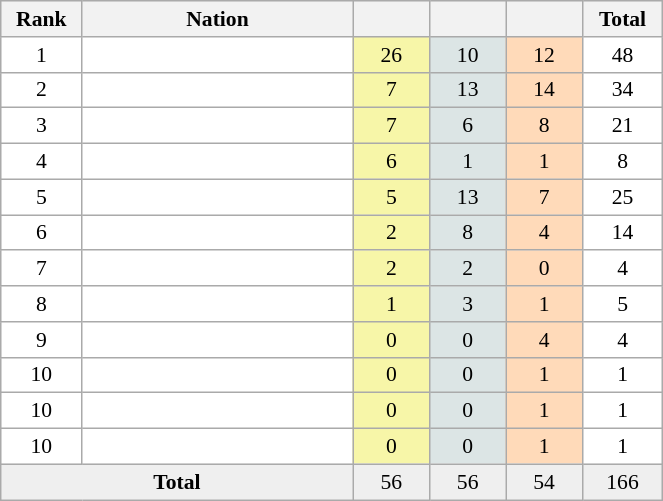<table class=wikitable width=35% cellspacing="1" cellpadding="3" style="border:1px solid #AAAAAA;font-size:90%">
<tr bgcolor="#EFEFEF">
<th width=50>Rank</th>
<th width=200>Nation</th>
<th width=50></th>
<th width=50></th>
<th width=50></th>
<th width=50>Total</th>
</tr>
<tr align="center" valign="top" bgcolor="#FFFFFF">
<td rowspan="1" valign="center">1</td>
<td align="left"></td>
<td style="background:#F7F6A8;">26</td>
<td style="background:#DCE5E5;">10</td>
<td style="background:#FFDAB9;">12</td>
<td>48</td>
</tr>
<tr align="center" valign="top" bgcolor="#FFFFFF">
<td rowspan="1" valign="center">2</td>
<td align="left"></td>
<td style="background:#F7F6A8;">7</td>
<td style="background:#DCE5E5;">13</td>
<td style="background:#FFDAB9;">14</td>
<td>34</td>
</tr>
<tr align="center" valign="top" bgcolor="#FFFFFF">
<td rowspan="1" valign="center">3</td>
<td align="left"></td>
<td style="background:#F7F6A8;">7</td>
<td style="background:#DCE5E5;">6</td>
<td style="background:#FFDAB9;">8</td>
<td>21</td>
</tr>
<tr align="center" valign="top" bgcolor="#FFFFFF">
<td rowspan="1" valign="center">4</td>
<td align="left"></td>
<td style="background:#F7F6A8;">6</td>
<td style="background:#DCE5E5;">1</td>
<td style="background:#FFDAB9;">1</td>
<td>8</td>
</tr>
<tr align="center" valign="top" bgcolor="#FFFFFF">
<td rowspan="1" valign="center">5</td>
<td align="left"></td>
<td style="background:#F7F6A8;">5</td>
<td style="background:#DCE5E5;">13</td>
<td style="background:#FFDAB9;">7</td>
<td>25</td>
</tr>
<tr align="center" valign="top" bgcolor="#FFFFFF">
<td rowspan="1" valign="center">6</td>
<td align="left"></td>
<td style="background:#F7F6A8;">2</td>
<td style="background:#DCE5E5;">8</td>
<td style="background:#FFDAB9;">4</td>
<td>14</td>
</tr>
<tr align="center" valign="top" bgcolor="#FFFFFF">
<td rowspan="1" valign="center">7</td>
<td align="left"></td>
<td style="background:#F7F6A8;">2</td>
<td style="background:#DCE5E5;">2</td>
<td style="background:#FFDAB9;">0</td>
<td>4</td>
</tr>
<tr align="center" valign="top" bgcolor="#FFFFFF">
<td rowspan="1" valign="center">8</td>
<td align="left"></td>
<td style="background:#F7F6A8;">1</td>
<td style="background:#DCE5E5;">3</td>
<td style="background:#FFDAB9;">1</td>
<td>5</td>
</tr>
<tr align="center" valign="top" bgcolor="#FFFFFF">
<td rowspan="1" valign="center">9</td>
<td align="left"></td>
<td style="background:#F7F6A8;">0</td>
<td style="background:#DCE5E5;">0</td>
<td style="background:#FFDAB9;">4</td>
<td>4</td>
</tr>
<tr align="center" valign="top" bgcolor="#FFFFFF">
<td rowspan="1" valign="center">10</td>
<td align="left"></td>
<td style="background:#F7F6A8;">0</td>
<td style="background:#DCE5E5;">0</td>
<td style="background:#FFDAB9;">1</td>
<td>1</td>
</tr>
<tr align="center" valign="top" bgcolor="#FFFFFF">
<td rowspan="1" valign="center">10</td>
<td align="left"></td>
<td style="background:#F7F6A8;">0</td>
<td style="background:#DCE5E5;">0</td>
<td style="background:#FFDAB9;">1</td>
<td>1</td>
</tr>
<tr align="center" valign="top" bgcolor="#FFFFFF">
<td rowspan="1" valign="center">10</td>
<td align="left"></td>
<td style="background:#F7F6A8;">0</td>
<td style="background:#DCE5E5;">0</td>
<td style="background:#FFDAB9;">1</td>
<td>1</td>
</tr>
<tr align="center" valign="top" bgcolor="#EFEFEF">
<td colspan="2" rowspan="1" valign="center"><strong>Total</strong></td>
<td>56</td>
<td>56</td>
<td>54</td>
<td>166</td>
</tr>
</table>
